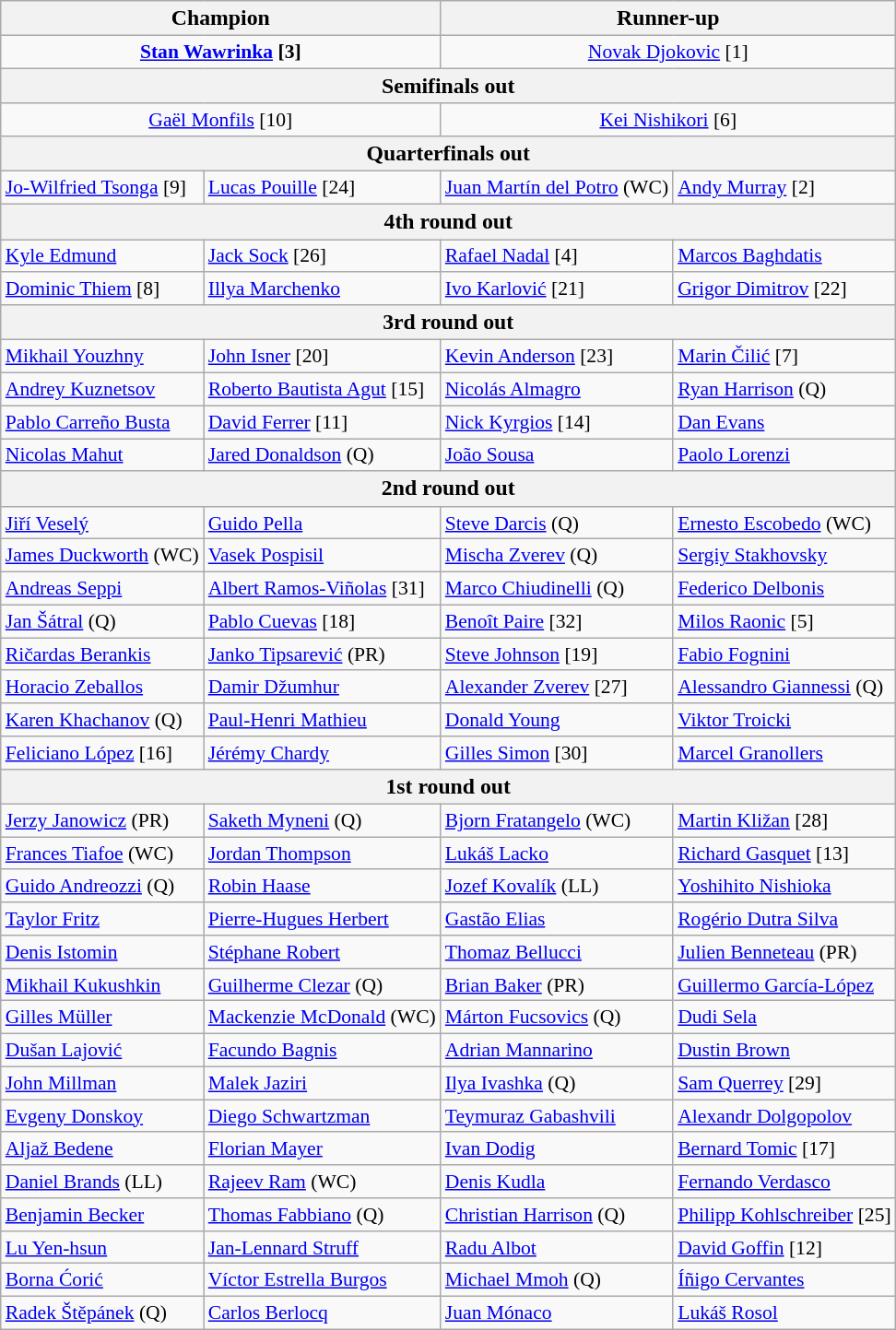<table class="wikitable collapsible collapsed" style="font-size:90%">
<tr style="font-size:110%">
<th colspan="2">Champion</th>
<th colspan="2">Runner-up</th>
</tr>
<tr style="text-align:center;">
<td colspan="2"> <strong><a href='#'>Stan Wawrinka</a> [3]</strong></td>
<td colspan="2"> <a href='#'>Novak Djokovic</a> [1]</td>
</tr>
<tr style="font-size:110%">
<th colspan="4">Semifinals out</th>
</tr>
<tr style="text-align:center;">
<td colspan="2"> <a href='#'>Gaël Monfils</a> [10]</td>
<td colspan="2"> <a href='#'>Kei Nishikori</a> [6]</td>
</tr>
<tr style="font-size:110%">
<th colspan="4">Quarterfinals out</th>
</tr>
<tr>
<td> <a href='#'>Jo-Wilfried Tsonga</a> [9]</td>
<td> <a href='#'>Lucas Pouille</a> [24]</td>
<td> <a href='#'>Juan Martín del Potro</a> (WC)</td>
<td> <a href='#'>Andy Murray</a> [2]</td>
</tr>
<tr style="font-size:110%">
<th colspan="4">4th round out</th>
</tr>
<tr>
<td> <a href='#'>Kyle Edmund</a></td>
<td> <a href='#'>Jack Sock</a> [26]</td>
<td> <a href='#'>Rafael Nadal</a> [4]</td>
<td> <a href='#'>Marcos Baghdatis</a></td>
</tr>
<tr>
<td> <a href='#'>Dominic Thiem</a> [8]</td>
<td> <a href='#'>Illya Marchenko</a></td>
<td> <a href='#'>Ivo Karlović</a> [21]</td>
<td> <a href='#'>Grigor Dimitrov</a> [22]</td>
</tr>
<tr style="font-size:110%">
<th colspan="4">3rd round out</th>
</tr>
<tr>
<td> <a href='#'>Mikhail Youzhny</a></td>
<td> <a href='#'>John Isner</a> [20]</td>
<td> <a href='#'>Kevin Anderson</a> [23]</td>
<td> <a href='#'>Marin Čilić</a> [7]</td>
</tr>
<tr>
<td> <a href='#'>Andrey Kuznetsov</a></td>
<td> <a href='#'>Roberto Bautista Agut</a> [15]</td>
<td> <a href='#'>Nicolás Almagro</a></td>
<td> <a href='#'>Ryan Harrison</a> (Q)</td>
</tr>
<tr>
<td> <a href='#'>Pablo Carreño Busta</a></td>
<td> <a href='#'>David Ferrer</a> [11]</td>
<td> <a href='#'>Nick Kyrgios</a> [14]</td>
<td> <a href='#'>Dan Evans</a></td>
</tr>
<tr>
<td> <a href='#'>Nicolas Mahut</a></td>
<td> <a href='#'>Jared Donaldson</a> (Q)</td>
<td> <a href='#'>João Sousa</a></td>
<td> <a href='#'>Paolo Lorenzi</a></td>
</tr>
<tr style="font-size:110%">
<th colspan="4">2nd round out</th>
</tr>
<tr>
<td> <a href='#'>Jiří Veselý</a></td>
<td> <a href='#'>Guido Pella</a></td>
<td> <a href='#'>Steve Darcis</a> (Q)</td>
<td> <a href='#'>Ernesto Escobedo</a> (WC)</td>
</tr>
<tr>
<td> <a href='#'>James Duckworth</a> (WC)</td>
<td> <a href='#'>Vasek Pospisil</a></td>
<td> <a href='#'>Mischa Zverev</a> (Q)</td>
<td> <a href='#'>Sergiy Stakhovsky</a></td>
</tr>
<tr>
<td> <a href='#'>Andreas Seppi</a></td>
<td> <a href='#'>Albert Ramos-Viñolas</a> [31]</td>
<td> <a href='#'>Marco Chiudinelli</a> (Q)</td>
<td> <a href='#'>Federico Delbonis</a></td>
</tr>
<tr>
<td> <a href='#'>Jan Šátral</a> (Q)</td>
<td> <a href='#'>Pablo Cuevas</a> [18]</td>
<td> <a href='#'>Benoît Paire</a> [32]</td>
<td> <a href='#'>Milos Raonic</a> [5]</td>
</tr>
<tr>
<td> <a href='#'>Ričardas Berankis</a></td>
<td> <a href='#'>Janko Tipsarević</a> (PR)</td>
<td> <a href='#'>Steve Johnson</a> [19]</td>
<td> <a href='#'>Fabio Fognini</a></td>
</tr>
<tr>
<td> <a href='#'>Horacio Zeballos</a></td>
<td> <a href='#'>Damir Džumhur</a></td>
<td> <a href='#'>Alexander Zverev</a> [27]</td>
<td> <a href='#'>Alessandro Giannessi</a> (Q)</td>
</tr>
<tr>
<td> <a href='#'>Karen Khachanov</a> (Q)</td>
<td> <a href='#'>Paul-Henri Mathieu</a></td>
<td> <a href='#'>Donald Young</a></td>
<td> <a href='#'>Viktor Troicki</a></td>
</tr>
<tr>
<td> <a href='#'>Feliciano López</a> [16]</td>
<td> <a href='#'>Jérémy Chardy</a></td>
<td> <a href='#'>Gilles Simon</a> [30]</td>
<td> <a href='#'>Marcel Granollers</a></td>
</tr>
<tr style="font-size:110%">
<th colspan="4">1st round out</th>
</tr>
<tr>
<td> <a href='#'>Jerzy Janowicz</a> (PR)</td>
<td> <a href='#'>Saketh Myneni</a> (Q)</td>
<td> <a href='#'>Bjorn Fratangelo</a> (WC)</td>
<td> <a href='#'>Martin Kližan</a> [28]</td>
</tr>
<tr>
<td> <a href='#'>Frances Tiafoe</a> (WC)</td>
<td> <a href='#'>Jordan Thompson</a></td>
<td> <a href='#'>Lukáš Lacko</a></td>
<td> <a href='#'>Richard Gasquet</a> [13]</td>
</tr>
<tr>
<td> <a href='#'>Guido Andreozzi</a> (Q)</td>
<td> <a href='#'>Robin Haase</a></td>
<td> <a href='#'>Jozef Kovalík</a> (LL)</td>
<td> <a href='#'>Yoshihito Nishioka</a></td>
</tr>
<tr>
<td> <a href='#'>Taylor Fritz</a></td>
<td> <a href='#'>Pierre-Hugues Herbert</a></td>
<td> <a href='#'>Gastão Elias</a></td>
<td> <a href='#'>Rogério Dutra Silva</a></td>
</tr>
<tr>
<td> <a href='#'>Denis Istomin</a></td>
<td> <a href='#'>Stéphane Robert</a></td>
<td> <a href='#'>Thomaz Bellucci</a></td>
<td> <a href='#'>Julien Benneteau</a> (PR)</td>
</tr>
<tr>
<td> <a href='#'>Mikhail Kukushkin</a></td>
<td> <a href='#'>Guilherme Clezar</a> (Q)</td>
<td> <a href='#'>Brian Baker</a> (PR)</td>
<td> <a href='#'>Guillermo García-López</a></td>
</tr>
<tr>
<td> <a href='#'>Gilles Müller</a></td>
<td> <a href='#'>Mackenzie McDonald</a> (WC)</td>
<td> <a href='#'>Márton Fucsovics</a> (Q)</td>
<td> <a href='#'>Dudi Sela</a></td>
</tr>
<tr>
<td> <a href='#'>Dušan Lajović</a></td>
<td> <a href='#'>Facundo Bagnis</a></td>
<td> <a href='#'>Adrian Mannarino</a></td>
<td> <a href='#'>Dustin Brown</a></td>
</tr>
<tr>
<td> <a href='#'>John Millman</a></td>
<td> <a href='#'>Malek Jaziri</a></td>
<td> <a href='#'>Ilya Ivashka</a> (Q)</td>
<td> <a href='#'>Sam Querrey</a> [29]</td>
</tr>
<tr>
<td> <a href='#'>Evgeny Donskoy</a></td>
<td> <a href='#'>Diego Schwartzman</a></td>
<td> <a href='#'>Teymuraz Gabashvili</a></td>
<td> <a href='#'>Alexandr Dolgopolov</a></td>
</tr>
<tr>
<td> <a href='#'>Aljaž Bedene</a></td>
<td> <a href='#'>Florian Mayer</a></td>
<td> <a href='#'>Ivan Dodig</a></td>
<td> <a href='#'>Bernard Tomic</a> [17]</td>
</tr>
<tr>
<td> <a href='#'>Daniel Brands</a> (LL)</td>
<td> <a href='#'>Rajeev Ram</a> (WC)</td>
<td> <a href='#'>Denis Kudla</a></td>
<td> <a href='#'>Fernando Verdasco</a></td>
</tr>
<tr>
<td> <a href='#'>Benjamin Becker</a></td>
<td> <a href='#'>Thomas Fabbiano</a> (Q)</td>
<td> <a href='#'>Christian Harrison</a> (Q)</td>
<td> <a href='#'>Philipp Kohlschreiber</a> [25]</td>
</tr>
<tr>
<td> <a href='#'>Lu Yen-hsun</a></td>
<td> <a href='#'>Jan-Lennard Struff</a></td>
<td> <a href='#'>Radu Albot</a></td>
<td> <a href='#'>David Goffin</a> [12]</td>
</tr>
<tr>
<td> <a href='#'>Borna Ćorić</a></td>
<td> <a href='#'>Víctor Estrella Burgos</a></td>
<td> <a href='#'>Michael Mmoh</a> (Q)</td>
<td> <a href='#'>Íñigo Cervantes</a></td>
</tr>
<tr>
<td> <a href='#'>Radek Štěpánek</a> (Q)</td>
<td> <a href='#'>Carlos Berlocq</a></td>
<td> <a href='#'>Juan Mónaco</a></td>
<td> <a href='#'>Lukáš Rosol</a></td>
</tr>
</table>
